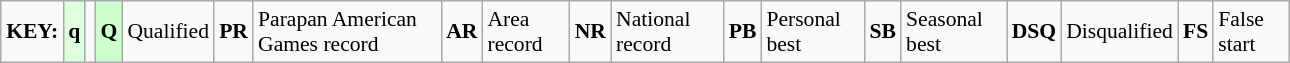<table class="wikitable" style="margin:0.5em auto; font-size:90%;position:relative;" width=68%>
<tr>
<td><strong>KEY:</strong></td>
<td bgcolor=ddffdd align=center><strong>q</strong></td>
<td></td>
<td bgcolor=ccffcc align=center><strong>Q</strong></td>
<td>Qualified</td>
<td align=center><strong>PR</strong></td>
<td>Parapan American Games record</td>
<td align=center><strong>AR</strong></td>
<td>Area record</td>
<td align=center><strong>NR</strong></td>
<td>National record</td>
<td align=center><strong>PB</strong></td>
<td>Personal best</td>
<td align=center><strong>SB</strong></td>
<td>Seasonal best</td>
<td align=center><strong>DSQ</strong></td>
<td>Disqualified</td>
<td align=center><strong>FS</strong></td>
<td>False start</td>
</tr>
</table>
